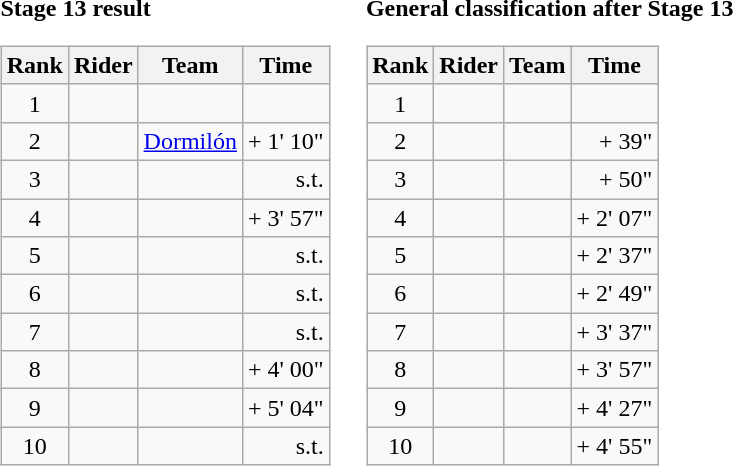<table>
<tr>
<td><strong>Stage 13 result</strong><br><table class="wikitable">
<tr>
<th scope="col">Rank</th>
<th scope="col">Rider</th>
<th scope="col">Team</th>
<th scope="col">Time</th>
</tr>
<tr>
<td style="text-align:center;">1</td>
<td></td>
<td></td>
<td style="text-align:right;"></td>
</tr>
<tr>
<td style="text-align:center;">2</td>
<td></td>
<td><a href='#'>Dormilón</a></td>
<td style="text-align:right;">+ 1' 10"</td>
</tr>
<tr>
<td style="text-align:center;">3</td>
<td></td>
<td></td>
<td style="text-align:right;">s.t.</td>
</tr>
<tr>
<td style="text-align:center;">4</td>
<td></td>
<td></td>
<td style="text-align:right;">+ 3' 57"</td>
</tr>
<tr>
<td style="text-align:center;">5</td>
<td></td>
<td></td>
<td style="text-align:right;">s.t.</td>
</tr>
<tr>
<td style="text-align:center;">6</td>
<td></td>
<td></td>
<td style="text-align:right;">s.t.</td>
</tr>
<tr>
<td style="text-align:center;">7</td>
<td></td>
<td></td>
<td style="text-align:right;">s.t.</td>
</tr>
<tr>
<td style="text-align:center;">8</td>
<td></td>
<td></td>
<td style="text-align:right;">+ 4' 00"</td>
</tr>
<tr>
<td style="text-align:center;">9</td>
<td></td>
<td></td>
<td style="text-align:right;">+ 5' 04"</td>
</tr>
<tr>
<td style="text-align:center;">10</td>
<td></td>
<td></td>
<td style="text-align:right;">s.t.</td>
</tr>
</table>
</td>
<td></td>
<td><strong>General classification after Stage 13</strong><br><table class="wikitable">
<tr>
<th scope="col">Rank</th>
<th scope="col">Rider</th>
<th scope="col">Team</th>
<th scope="col">Time</th>
</tr>
<tr>
<td style="text-align:center;">1</td>
<td></td>
<td></td>
<td style="text-align:right;"></td>
</tr>
<tr>
<td style="text-align:center;">2</td>
<td></td>
<td></td>
<td style="text-align:right;">+ 39"</td>
</tr>
<tr>
<td style="text-align:center;">3</td>
<td></td>
<td></td>
<td style="text-align:right;">+ 50"</td>
</tr>
<tr>
<td style="text-align:center;">4</td>
<td></td>
<td></td>
<td style="text-align:right;">+ 2' 07"</td>
</tr>
<tr>
<td style="text-align:center;">5</td>
<td></td>
<td></td>
<td style="text-align:right;">+ 2' 37"</td>
</tr>
<tr>
<td style="text-align:center;">6</td>
<td></td>
<td></td>
<td style="text-align:right;">+ 2' 49"</td>
</tr>
<tr>
<td style="text-align:center;">7</td>
<td></td>
<td></td>
<td style="text-align:right;">+ 3' 37"</td>
</tr>
<tr>
<td style="text-align:center;">8</td>
<td></td>
<td></td>
<td style="text-align:right;">+ 3' 57"</td>
</tr>
<tr>
<td style="text-align:center;">9</td>
<td></td>
<td></td>
<td style="text-align:right;">+ 4' 27"</td>
</tr>
<tr>
<td style="text-align:center;">10</td>
<td></td>
<td></td>
<td style="text-align:right;">+ 4' 55"</td>
</tr>
</table>
</td>
</tr>
</table>
